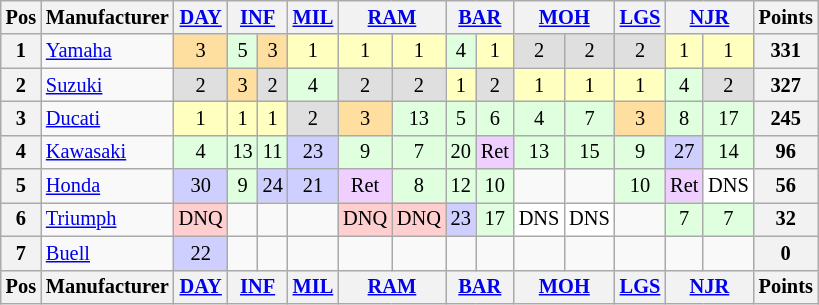<table class="wikitable" style="font-size:85%; text-align:center;">
<tr valign="top">
<th valign="middle">Pos</th>
<th valign="middle">Manufacturer</th>
<th><a href='#'>DAY</a></th>
<th colspan=2><a href='#'>INF</a></th>
<th><a href='#'>MIL</a></th>
<th colspan=2><a href='#'>RAM</a></th>
<th colspan=2><a href='#'>BAR</a></th>
<th colspan=2><a href='#'>MOH</a></th>
<th><a href='#'>LGS</a></th>
<th colspan=2><a href='#'>NJR</a></th>
<th valign="middle">Points</th>
</tr>
<tr>
<th>1</th>
<td align="left"> <a href='#'>Yamaha</a></td>
<td style="background:#FFDF9F;">3</td>
<td style="background:#DFFFDF;">5</td>
<td style="background:#FFDF9F;">3</td>
<td style="background:#FFFFBF;">1</td>
<td style="background:#FFFFBF;">1</td>
<td style="background:#FFFFBF;">1</td>
<td style="background:#DFFFDF;">4</td>
<td style="background:#FFFFBF;">1</td>
<td style="background:#DFDFDF;">2</td>
<td style="background:#DFDFDF;">2</td>
<td style="background:#DFDFDF;">2</td>
<td style="background:#FFFFBF;">1</td>
<td style="background:#FFFFBF;">1</td>
<th>331</th>
</tr>
<tr>
<th>2</th>
<td align="left"> <a href='#'>Suzuki</a></td>
<td style="background:#DFDFDF;">2</td>
<td style="background:#FFDF9F;">3</td>
<td style="background:#DFDFDF;">2</td>
<td style="background:#DFFFDF;">4</td>
<td style="background:#DFDFDF;">2</td>
<td style="background:#DFDFDF;">2</td>
<td style="background:#FFFFBF;">1</td>
<td style="background:#DFDFDF;">2</td>
<td style="background:#FFFFBF;">1</td>
<td style="background:#FFFFBF;">1</td>
<td style="background:#FFFFBF;">1</td>
<td style="background:#DFFFDF;">4</td>
<td style="background:#DFDFDF;">2</td>
<th>327</th>
</tr>
<tr>
<th>3</th>
<td align="left"> <a href='#'>Ducati</a></td>
<td style="background:#FFFFBF;">1</td>
<td style="background:#FFFFBF;">1</td>
<td style="background:#FFFFBF;">1</td>
<td style="background:#DFDFDF;">2</td>
<td style="background:#FFDF9F;">3</td>
<td style="background:#DFFFDF;">13</td>
<td style="background:#DFFFDF;">5</td>
<td style="background:#DFFFDF;">6</td>
<td style="background:#DFFFDF;">4</td>
<td style="background:#DFFFDF;">7</td>
<td style="background:#FFDF9F;">3</td>
<td style="background:#DFFFDF;">8</td>
<td style="background:#DFFFDF;">17</td>
<th>245</th>
</tr>
<tr>
<th>4</th>
<td align="left"> <a href='#'>Kawasaki</a></td>
<td style="background:#DFFFDF;">4</td>
<td style="background:#DFFFDF;">13</td>
<td style="background:#DFFFDF;">11</td>
<td style="background:#CFCFFF;">23</td>
<td style="background:#DFFFDF;">9</td>
<td style="background:#DFFFDF;">7</td>
<td style="background:#DFFFDF;">20</td>
<td style="background:#EFCFFF;">Ret</td>
<td style="background:#DFFFDF;">13</td>
<td style="background:#DFFFDF;">15</td>
<td style="background:#DFFFDF;">9</td>
<td style="background:#CFCFFF;">27</td>
<td style="background:#DFFFDF;">14</td>
<th>96</th>
</tr>
<tr>
<th>5</th>
<td align="left"> <a href='#'>Honda</a></td>
<td style="background:#CFCFFF;">30</td>
<td style="background:#DFFFDF;">9</td>
<td style="background:#CFCFFF;">24</td>
<td style="background:#CFCFFF;">21</td>
<td style="background:#EFCFFF;">Ret</td>
<td style="background:#DFFFDF;">8</td>
<td style="background:#DFFFDF;">12</td>
<td style="background:#DFFFDF;">10</td>
<td></td>
<td></td>
<td style="background:#DFFFDF;">10</td>
<td style="background:#EFCFFF;">Ret</td>
<td style="background:#FFFFFF;">DNS</td>
<th>56</th>
</tr>
<tr>
<th>6</th>
<td align="left"> <a href='#'>Triumph</a></td>
<td style="background:#ffcfcf;">DNQ</td>
<td></td>
<td></td>
<td></td>
<td style="background:#ffcfcf;">DNQ</td>
<td style="background:#ffcfcf;">DNQ</td>
<td style="background:#CFCFFF;">23</td>
<td style="background:#DFFFDF;">17</td>
<td style="background:#ffffff;">DNS</td>
<td style="background:#ffffff;">DNS</td>
<td></td>
<td style="background:#DFFFDF;">7</td>
<td style="background:#DFFFDF;">7</td>
<th>32</th>
</tr>
<tr>
<th>7</th>
<td align="left"> <a href='#'>Buell</a></td>
<td style="background:#CFCFFF;">22</td>
<td></td>
<td></td>
<td></td>
<td></td>
<td></td>
<td></td>
<td></td>
<td></td>
<td></td>
<td></td>
<td></td>
<td></td>
<th>0</th>
</tr>
<tr valign="top">
<th valign="middle">Pos</th>
<th valign="middle">Manufacturer</th>
<th><a href='#'>DAY</a></th>
<th colspan=2><a href='#'>INF</a></th>
<th><a href='#'>MIL</a></th>
<th colspan=2><a href='#'>RAM</a></th>
<th colspan=2><a href='#'>BAR</a></th>
<th colspan=2><a href='#'>MOH</a></th>
<th><a href='#'>LGS</a></th>
<th colspan=2><a href='#'>NJR</a></th>
<th valign="middle">Points</th>
</tr>
</table>
